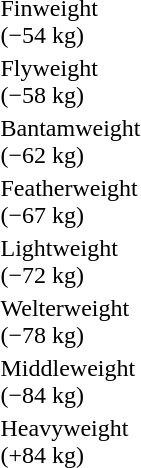<table>
<tr>
<td rowspan=2>Finweight<br>(−54 kg) </td>
<td rowspan=2></td>
<td rowspan=2></td>
<td></td>
</tr>
<tr>
<td></td>
</tr>
<tr>
<td rowspan=2>Flyweight<br>(−58 kg) </td>
<td rowspan=2></td>
<td rowspan=2></td>
<td></td>
</tr>
<tr>
<td></td>
</tr>
<tr>
<td rowspan=2>Bantamweight<br>(−62 kg) </td>
<td rowspan=2></td>
<td rowspan=2></td>
<td></td>
</tr>
<tr>
<td></td>
</tr>
<tr>
<td rowspan=2>Featherweight<br>(−67 kg) </td>
<td rowspan=2></td>
<td rowspan=2></td>
<td></td>
</tr>
<tr>
<td></td>
</tr>
<tr>
<td rowspan=2>Lightweight<br>(−72 kg) </td>
<td rowspan=2></td>
<td rowspan=2></td>
<td></td>
</tr>
<tr>
<td></td>
</tr>
<tr>
<td rowspan=2>Welterweight<br>(−78 kg) </td>
<td rowspan=2></td>
<td rowspan=2></td>
<td></td>
</tr>
<tr>
<td></td>
</tr>
<tr>
<td rowspan=2>Middleweight<br>(−84 kg) </td>
<td rowspan=2></td>
<td rowspan=2></td>
<td></td>
</tr>
<tr>
<td></td>
</tr>
<tr>
<td rowspan=2>Heavyweight<br>(+84 kg) </td>
<td rowspan=2></td>
<td rowspan=2></td>
<td></td>
</tr>
<tr>
<td></td>
</tr>
</table>
